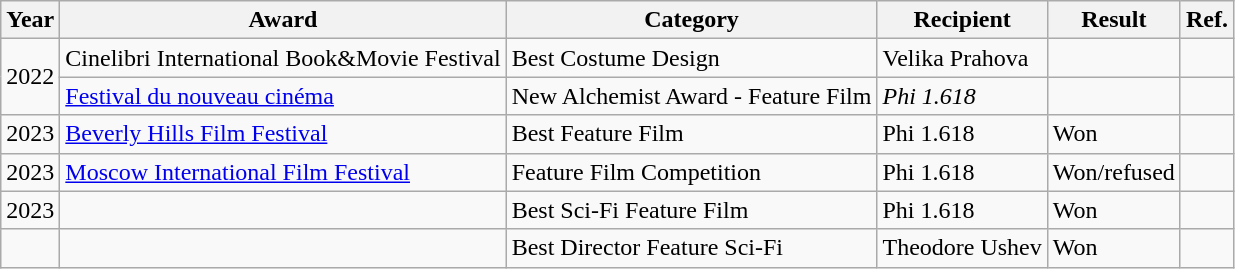<table class="wikitable">
<tr>
<th>Year</th>
<th>Award</th>
<th>Category</th>
<th>Recipient</th>
<th>Result</th>
<th>Ref.</th>
</tr>
<tr>
<td rowspan="2">2022</td>
<td>Cinelibri International Book&Movie Festival</td>
<td>Best Costume Design</td>
<td>Velika Prahova</td>
<td></td>
<td></td>
</tr>
<tr>
<td><a href='#'>Festival du nouveau cinéma</a></td>
<td>New Alchemist Award - Feature Film</td>
<td><em>Phi 1.618</em></td>
<td></td>
<td></td>
</tr>
<tr>
<td>2023</td>
<td><a href='#'>Beverly Hills Film Festival</a></td>
<td>Best Feature Film</td>
<td>Phi 1.618</td>
<td>Won</td>
<td></td>
</tr>
<tr>
<td>2023</td>
<td><a href='#'>Moscow International Film Festival</a></td>
<td>Feature Film Competition</td>
<td>Phi 1.618</td>
<td>Won/refused</td>
<td></td>
</tr>
<tr>
<td>2023</td>
<td></td>
<td>Best Sci-Fi Feature Film</td>
<td>Phi 1.618</td>
<td>Won</td>
<td></td>
</tr>
<tr>
<td></td>
<td></td>
<td>Best Director Feature Sci-Fi</td>
<td>Theodore Ushev</td>
<td>Won</td>
<td></td>
</tr>
</table>
